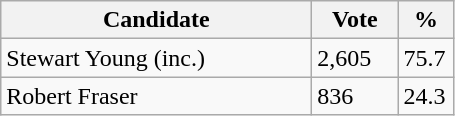<table class="wikitable">
<tr>
<th bgcolor="#DDDDFF" width="200px">Candidate</th>
<th bgcolor="#DDDDFF" width="50px">Vote</th>
<th bgcolor="#DDDDFF" width="30px">%</th>
</tr>
<tr>
<td>Stewart Young (inc.)</td>
<td>2,605</td>
<td>75.7</td>
</tr>
<tr>
<td>Robert Fraser</td>
<td>836</td>
<td>24.3</td>
</tr>
</table>
